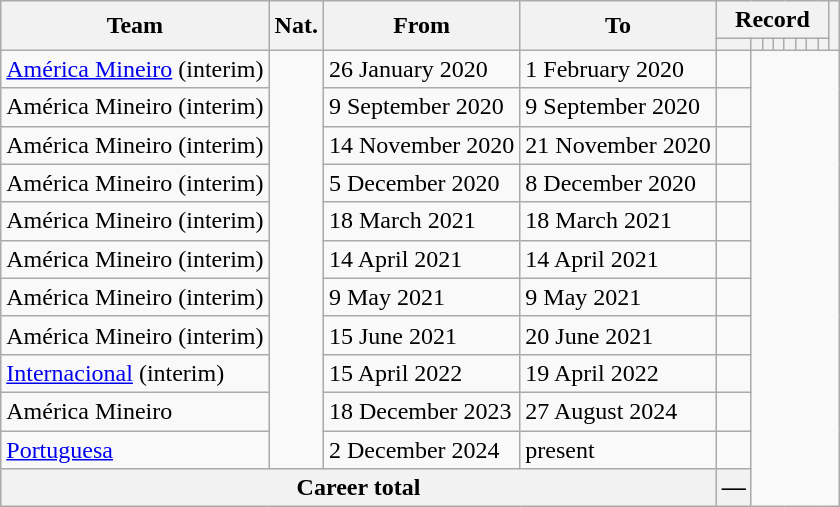<table class="wikitable" style="text-align: center">
<tr>
<th rowspan="2">Team</th>
<th rowspan="2">Nat.</th>
<th rowspan="2">From</th>
<th rowspan="2">To</th>
<th colspan="8">Record</th>
<th rowspan=2></th>
</tr>
<tr>
<th></th>
<th></th>
<th></th>
<th></th>
<th></th>
<th></th>
<th></th>
<th></th>
</tr>
<tr>
<td align="left"><a href='#'>América Mineiro</a> (interim)</td>
<td rowspan="11"></td>
<td align=left>26 January 2020</td>
<td align=left>1 February 2020<br></td>
<td></td>
</tr>
<tr>
<td align="left">América Mineiro (interim)</td>
<td align=left>9 September 2020</td>
<td align=left>9 September 2020<br></td>
<td></td>
</tr>
<tr>
<td align="left">América Mineiro (interim)</td>
<td align=left>14 November 2020</td>
<td align=left>21 November 2020<br></td>
<td></td>
</tr>
<tr>
<td align="left">América Mineiro (interim)</td>
<td align=left>5 December 2020</td>
<td align=left>8 December 2020<br></td>
<td></td>
</tr>
<tr>
<td align="left">América Mineiro (interim)</td>
<td align=left>18 March 2021</td>
<td align=left>18 March 2021<br></td>
<td></td>
</tr>
<tr>
<td align="left">América Mineiro (interim)</td>
<td align=left>14 April 2021</td>
<td align=left>14 April 2021<br></td>
<td></td>
</tr>
<tr>
<td align="left">América Mineiro (interim)</td>
<td align=left>9 May 2021</td>
<td align=left>9 May 2021<br></td>
<td></td>
</tr>
<tr>
<td align="left">América Mineiro (interim)</td>
<td align=left>15 June 2021</td>
<td align=left>20 June 2021<br></td>
<td></td>
</tr>
<tr>
<td align="left"><a href='#'>Internacional</a> (interim)</td>
<td align=left>15 April 2022</td>
<td align=left>19 April 2022<br></td>
<td></td>
</tr>
<tr>
<td align="left">América Mineiro</td>
<td align=left>18 December 2023</td>
<td align=left>27 August 2024<br></td>
<td></td>
</tr>
<tr>
<td align="left"><a href='#'>Portuguesa</a></td>
<td align=left>2 December 2024</td>
<td align=left>present<br></td>
<td></td>
</tr>
<tr>
<th colspan=4><strong>Career total</strong><br></th>
<th>—</th>
</tr>
</table>
